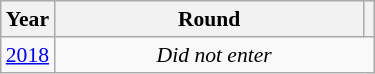<table class="wikitable" style="text-align: center; font-size:90%">
<tr>
<th>Year</th>
<th style="width:200px">Round</th>
<th></th>
</tr>
<tr>
<td><a href='#'>2018</a></td>
<td colspan="2"><em>Did not enter</em></td>
</tr>
</table>
